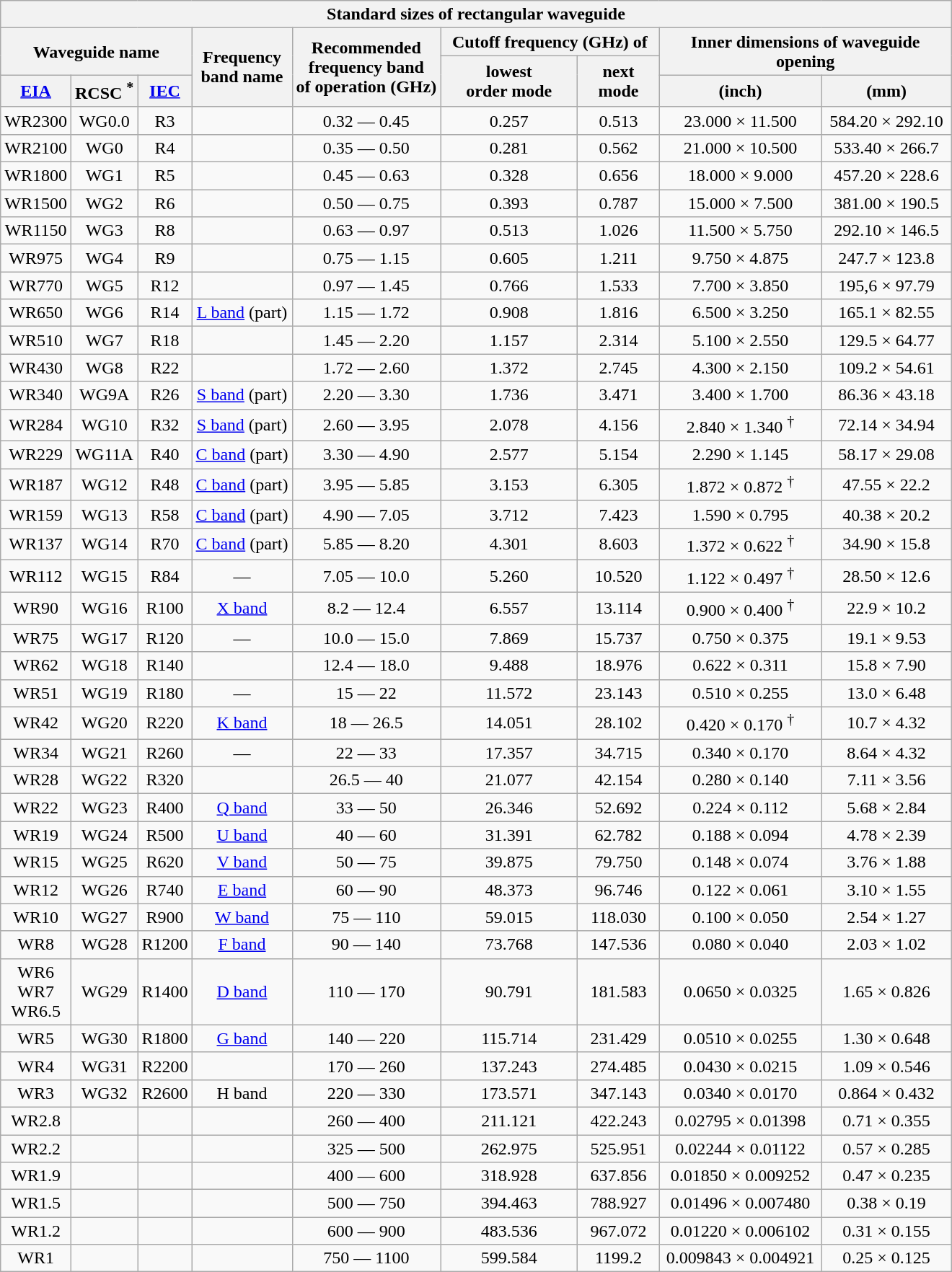<table class="wikitable collapsible" style="text-align: center; max-width:880px;">
<tr>
<th colspan="9">Standard sizes of rectangular waveguide</th>
</tr>
<tr>
<th colspan="3" rowspan="2">Waveguide name</th>
<th rowspan="3">Frequency<br>band name</th>
<th rowspan="3">Recommended<br>frequency band<br>of operation (GHz)</th>
<th colspan="2">Cutoff frequency (GHz) of</th>
<th colspan="2" rowspan="2">Inner dimensions of waveguide opening</th>
</tr>
<tr>
<th rowspan="2">lowest order mode</th>
<th rowspan="2">next mode</th>
</tr>
<tr>
<th><a href='#'>EIA</a></th>
<th>RCSC <sup>*</sup></th>
<th><a href='#'>IEC</a></th>
<th>(inch)</th>
<th>(mm)</th>
</tr>
<tr style="white-space:nowrap;">
<td>WR2300</td>
<td>WG0.0</td>
<td>R3</td>
<td></td>
<td>0.32 — 0.45</td>
<td>0.257</td>
<td>0.513</td>
<td>23.000 × 11.500</td>
<td>584.20 × 292.10</td>
</tr>
<tr style="white-space:nowrap;">
<td>WR2100</td>
<td>WG0</td>
<td>R4</td>
<td></td>
<td>0.35 — 0.50</td>
<td>0.281</td>
<td>0.562</td>
<td>21.000 × 10.500</td>
<td>533.40 × 266.7</td>
</tr>
<tr>
<td>WR1800</td>
<td>WG1</td>
<td>R5</td>
<td></td>
<td>0.45 — 0.63</td>
<td>0.328</td>
<td>0.656</td>
<td>18.000 × 9.000</td>
<td>457.20 × 228.6</td>
</tr>
<tr>
<td>WR1500</td>
<td>WG2</td>
<td>R6</td>
<td></td>
<td>0.50 — 0.75</td>
<td>0.393</td>
<td>0.787</td>
<td>15.000 × 7.500</td>
<td>381.00 × 190.5</td>
</tr>
<tr>
<td>WR1150</td>
<td>WG3</td>
<td>R8</td>
<td></td>
<td>0.63 — 0.97</td>
<td>0.513</td>
<td>1.026</td>
<td>11.500 × 5.750</td>
<td>292.10 × 146.5</td>
</tr>
<tr>
<td>WR975</td>
<td>WG4</td>
<td>R9</td>
<td></td>
<td>0.75 — 1.15</td>
<td>0.605</td>
<td>1.211</td>
<td>9.750 × 4.875</td>
<td>247.7 × 123.8</td>
</tr>
<tr>
<td>WR770</td>
<td>WG5</td>
<td>R12</td>
<td></td>
<td>0.97 — 1.45</td>
<td>0.766</td>
<td>1.533</td>
<td>7.700 × 3.850</td>
<td>195,6 × 97.79</td>
</tr>
<tr>
<td>WR650</td>
<td>WG6</td>
<td>R14</td>
<td><a href='#'>L band</a> (part)</td>
<td>1.15 — 1.72</td>
<td>0.908</td>
<td>1.816</td>
<td>6.500 × 3.250</td>
<td>165.1 × 82.55</td>
</tr>
<tr>
<td>WR510</td>
<td>WG7</td>
<td>R18</td>
<td></td>
<td>1.45 — 2.20</td>
<td>1.157</td>
<td>2.314</td>
<td>5.100 × 2.550</td>
<td>129.5 × 64.77</td>
</tr>
<tr>
<td>WR430</td>
<td>WG8</td>
<td>R22</td>
<td></td>
<td>1.72 — 2.60</td>
<td>1.372</td>
<td>2.745</td>
<td>4.300 × 2.150</td>
<td>109.2 × 54.61</td>
</tr>
<tr>
<td>WR340</td>
<td>WG9A</td>
<td>R26</td>
<td><a href='#'>S band</a> (part)</td>
<td>2.20 — 3.30</td>
<td>1.736</td>
<td>3.471</td>
<td>3.400 × 1.700</td>
<td>86.36 × 43.18</td>
</tr>
<tr>
<td>WR284</td>
<td>WG10</td>
<td>R32</td>
<td><a href='#'>S band</a> (part)</td>
<td>2.60 — 3.95</td>
<td>2.078</td>
<td>4.156</td>
<td>2.840 × 1.340 <sup>†</sup></td>
<td>72.14 × 34.94</td>
</tr>
<tr style="white-space:nowrap;">
<td>WR229</td>
<td>WG11A</td>
<td>R40</td>
<td><a href='#'>C band</a> (part)</td>
<td>3.30 — 4.90</td>
<td>2.577</td>
<td>5.154</td>
<td>2.290 × 1.145</td>
<td>58.17 × 29.08</td>
</tr>
<tr>
<td>WR187</td>
<td>WG12</td>
<td>R48</td>
<td><a href='#'>C band</a> (part)</td>
<td>3.95 — 5.85</td>
<td>3.153</td>
<td>6.305</td>
<td>1.872 × 0.872 <sup>†</sup></td>
<td>47.55 × 22.2</td>
</tr>
<tr>
<td>WR159</td>
<td>WG13</td>
<td>R58</td>
<td><a href='#'>C band</a> (part)</td>
<td>4.90 — 7.05</td>
<td>3.712</td>
<td>7.423</td>
<td>1.590 × 0.795</td>
<td>40.38 × 20.2</td>
</tr>
<tr>
<td>WR137</td>
<td>WG14</td>
<td>R70</td>
<td><a href='#'>C band</a> (part)</td>
<td>5.85 — 8.20</td>
<td>4.301</td>
<td>8.603</td>
<td>1.372 × 0.622 <sup>†</sup></td>
<td>34.90 × 15.8</td>
</tr>
<tr>
<td>WR112</td>
<td>WG15</td>
<td>R84</td>
<td>—</td>
<td>7.05 — 10.0</td>
<td>5.260</td>
<td>10.520</td>
<td>1.122 × 0.497 <sup>†</sup></td>
<td>28.50 × 12.6</td>
</tr>
<tr>
<td>WR90</td>
<td>WG16</td>
<td>R100</td>
<td><a href='#'>X band</a></td>
<td>8.2 — 12.4</td>
<td>6.557</td>
<td>13.114</td>
<td>0.900 × 0.400 <sup>†</sup></td>
<td>22.9 × 10.2</td>
</tr>
<tr>
<td>WR75</td>
<td>WG17</td>
<td>R120</td>
<td>—</td>
<td>10.0 — 15.0</td>
<td>7.869</td>
<td>15.737</td>
<td>0.750 × 0.375</td>
<td>19.1 × 9.53</td>
</tr>
<tr>
<td>WR62</td>
<td>WG18</td>
<td>R140</td>
<td></td>
<td>12.4 — 18.0</td>
<td>9.488</td>
<td>18.976</td>
<td>0.622 × 0.311</td>
<td>15.8 × 7.90</td>
</tr>
<tr>
<td>WR51</td>
<td>WG19</td>
<td>R180</td>
<td>—</td>
<td>15 — 22</td>
<td>11.572</td>
<td>23.143</td>
<td>0.510 × 0.255</td>
<td>13.0 × 6.48</td>
</tr>
<tr>
<td>WR42</td>
<td>WG20</td>
<td>R220</td>
<td><a href='#'>K band</a></td>
<td>18 — 26.5</td>
<td>14.051</td>
<td>28.102</td>
<td>0.420 × 0.170 <sup>†</sup></td>
<td>10.7 × 4.32</td>
</tr>
<tr>
<td>WR34</td>
<td>WG21</td>
<td>R260</td>
<td>—</td>
<td>22 — 33</td>
<td>17.357</td>
<td>34.715</td>
<td>0.340 × 0.170</td>
<td>8.64 × 4.32</td>
</tr>
<tr>
<td>WR28</td>
<td>WG22</td>
<td>R320</td>
<td></td>
<td>26.5 — 40</td>
<td>21.077</td>
<td>42.154</td>
<td>0.280 × 0.140</td>
<td>7.11 × 3.56</td>
</tr>
<tr>
<td>WR22</td>
<td>WG23</td>
<td>R400</td>
<td><a href='#'>Q band</a></td>
<td>33 — 50</td>
<td>26.346</td>
<td>52.692</td>
<td>0.224 × 0.112</td>
<td>5.68 × 2.84</td>
</tr>
<tr>
<td>WR19</td>
<td>WG24</td>
<td>R500</td>
<td><a href='#'>U band</a></td>
<td>40 — 60</td>
<td>31.391</td>
<td>62.782</td>
<td>0.188 × 0.094</td>
<td>4.78 × 2.39</td>
</tr>
<tr>
<td>WR15</td>
<td>WG25</td>
<td>R620</td>
<td><a href='#'>V band</a></td>
<td>50 — 75</td>
<td>39.875</td>
<td>79.750</td>
<td>0.148 × 0.074</td>
<td>3.76 × 1.88</td>
</tr>
<tr>
<td>WR12</td>
<td>WG26</td>
<td>R740</td>
<td><a href='#'>E band</a></td>
<td>60 — 90</td>
<td>48.373</td>
<td>96.746</td>
<td>0.122 × 0.061</td>
<td>3.10 × 1.55</td>
</tr>
<tr>
<td>WR10</td>
<td>WG27</td>
<td>R900</td>
<td><a href='#'>W band</a></td>
<td>75 — 110</td>
<td>59.015</td>
<td>118.030</td>
<td>0.100 × 0.050</td>
<td>2.54 × 1.27</td>
</tr>
<tr>
<td>WR8</td>
<td>WG28</td>
<td>R1200</td>
<td><a href='#'>F band</a></td>
<td>90 — 140</td>
<td>73.768</td>
<td>147.536</td>
<td>0.080 × 0.040</td>
<td>2.03 × 1.02</td>
</tr>
<tr>
<td>WR6<br>WR7<br>WR6.5</td>
<td>WG29</td>
<td>R1400</td>
<td><a href='#'>D band</a></td>
<td>110 — 170</td>
<td>90.791</td>
<td>181.583</td>
<td>0.0650 × 0.0325</td>
<td>1.65 × 0.826</td>
</tr>
<tr>
<td>WR5</td>
<td>WG30</td>
<td>R1800</td>
<td><a href='#'>G band</a></td>
<td>140 — 220</td>
<td>115.714</td>
<td>231.429</td>
<td>0.0510 × 0.0255</td>
<td>1.30 × 0.648</td>
</tr>
<tr>
<td>WR4</td>
<td>WG31</td>
<td>R2200</td>
<td></td>
<td>170 — 260</td>
<td>137.243</td>
<td>274.485</td>
<td>0.0430 × 0.0215</td>
<td>1.09 × 0.546</td>
</tr>
<tr style="white-space:nowrap;">
<td>WR3</td>
<td>WG32</td>
<td>R2600</td>
<td>H band</td>
<td>220 — 330</td>
<td>173.571</td>
<td>347.143</td>
<td>0.0340 × 0.0170</td>
<td>0.864 × 0.432</td>
</tr>
<tr>
<td>WR2.8</td>
<td></td>
<td></td>
<td></td>
<td>260 — 400</td>
<td>211.121</td>
<td>422.243</td>
<td>0.02795 × 0.01398</td>
<td>0.71 × 0.355</td>
</tr>
<tr>
<td>WR2.2</td>
<td></td>
<td></td>
<td></td>
<td>325 — 500</td>
<td>262.975</td>
<td>525.951</td>
<td>0.02244 × 0.01122</td>
<td>0.57 × 0.285</td>
</tr>
<tr>
<td>WR1.9</td>
<td></td>
<td></td>
<td></td>
<td>400 — 600</td>
<td>318.928</td>
<td>637.856</td>
<td>0.01850 × 0.009252</td>
<td>0.47 × 0.235</td>
</tr>
<tr>
<td>WR1.5</td>
<td></td>
<td></td>
<td></td>
<td>500 — 750</td>
<td>394.463</td>
<td>788.927</td>
<td>0.01496 × 0.007480</td>
<td>0.38 × 0.19</td>
</tr>
<tr>
<td>WR1.2</td>
<td></td>
<td></td>
<td></td>
<td>600 — 900</td>
<td>483.536</td>
<td>967.072</td>
<td>0.01220 × 0.006102</td>
<td>0.31 × 0.155</td>
</tr>
<tr>
<td>WR1</td>
<td></td>
<td></td>
<td></td>
<td>750 — 1100</td>
<td>599.584</td>
<td>1199.2</td>
<td>0.009843 × 0.004921</td>
<td>0.25 × 0.125</td>
</tr>
</table>
